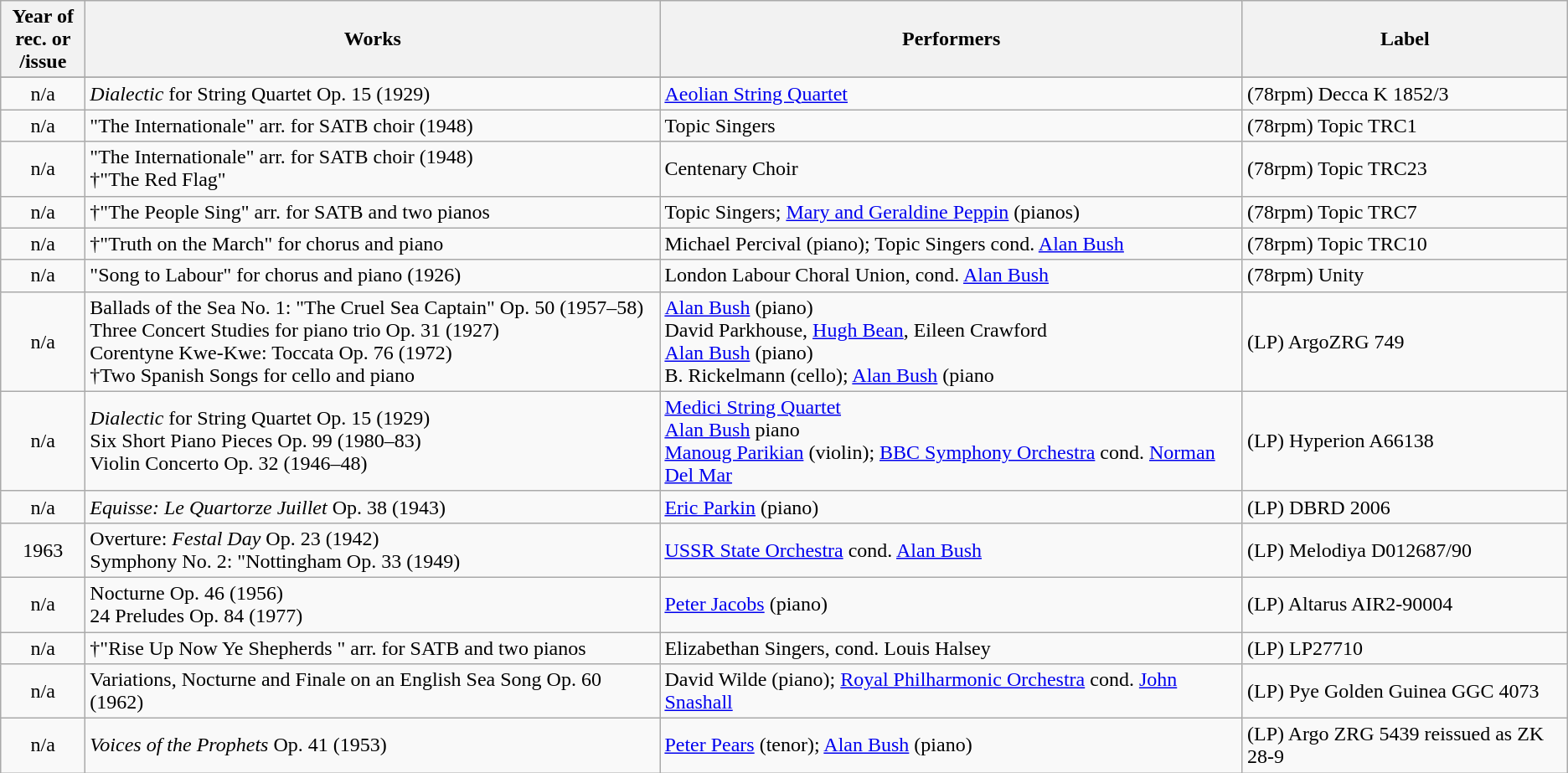<table class="wikitable">
<tr>
<th width=60px>Year of rec. or /issue</th>
<th width= 450px>Works</th>
<th>Performers</th>
<th>Label</th>
</tr>
<tr>
</tr>
<tr>
<td align=center>n/a</td>
<td><em>Dialectic</em> for String Quartet Op. 15 (1929)</td>
<td><a href='#'>Aeolian String Quartet</a></td>
<td>(78rpm) Decca K 1852/3</td>
</tr>
<tr>
<td align=center>n/a</td>
<td>"The Internationale" arr. for SATB choir (1948)</td>
<td>Topic Singers</td>
<td>(78rpm) Topic TRC1</td>
</tr>
<tr>
<td align=center>n/a</td>
<td>"The Internationale" arr. for SATB choir (1948)<br>†"The Red Flag"</td>
<td>Centenary Choir</td>
<td>(78rpm) Topic TRC23</td>
</tr>
<tr>
<td align=center>n/a</td>
<td>†"The People Sing" arr. for SATB and two pianos</td>
<td>Topic Singers; <a href='#'>Mary and Geraldine Peppin</a> (pianos)</td>
<td>(78rpm)  Topic TRC7</td>
</tr>
<tr>
<td align=center>n/a</td>
<td>†"Truth on the March" for chorus  and   piano</td>
<td>Michael Percival (piano); Topic Singers cond. <a href='#'>Alan Bush</a></td>
<td>(78rpm)  Topic TRC10</td>
</tr>
<tr>
<td align=center>n/a</td>
<td>"Song to Labour" for chorus and piano (1926)</td>
<td>London Labour Choral Union, cond. <a href='#'>Alan Bush</a></td>
<td>(78rpm) Unity</td>
</tr>
<tr>
<td align=center>n/a</td>
<td>Ballads of the Sea  No. 1: "The Cruel Sea Captain" Op. 50 (1957–58)<br>Three Concert Studies for piano trio Op. 31 (1927)<br>Corentyne Kwe-Kwe: Toccata Op. 76 (1972)<br>†Two Spanish Songs for cello and piano</td>
<td><a href='#'>Alan Bush</a> (piano)<br>David Parkhouse, <a href='#'>Hugh Bean</a>, Eileen Crawford  <br><a href='#'>Alan Bush</a> (piano)<br>B. Rickelmann (cello); <a href='#'>Alan Bush</a> (piano</td>
<td>(LP) ArgoZRG 749</td>
</tr>
<tr>
<td align=center>n/a</td>
<td><em>Dialectic</em> for String Quartet Op. 15 (1929)<br>Six Short Piano Pieces Op. 99 (1980–83)<br>Violin Concerto Op. 32 (1946–48)</td>
<td><a href='#'>Medici String Quartet</a><br><a href='#'>Alan Bush</a> piano<br><a href='#'>Manoug Parikian</a> (violin); <a href='#'>BBC Symphony Orchestra</a> cond. <a href='#'>Norman Del Mar</a></td>
<td>(LP) Hyperion A66138</td>
</tr>
<tr>
<td align=center>n/a</td>
<td><em>Equisse: Le Quartorze Juillet</em> Op. 38 (1943)</td>
<td><a href='#'>Eric Parkin</a> (piano)</td>
<td>(LP) DBRD 2006</td>
</tr>
<tr>
<td align=center>1963</td>
<td>Overture: <em>Festal Day</em> Op. 23 (1942)<br>Symphony No. 2: "Nottingham Op. 33 (1949)</td>
<td><a href='#'>USSR State Orchestra</a> cond. <a href='#'>Alan Bush</a></td>
<td>(LP) Melodiya D012687/90</td>
</tr>
<tr>
<td align=center>n/a</td>
<td>Nocturne Op. 46 (1956)<br>24 Preludes Op. 84 (1977)</td>
<td><a href='#'>Peter Jacobs</a> (piano)</td>
<td>(LP) Altarus AIR2-90004</td>
</tr>
<tr>
<td align=center>n/a</td>
<td>†"Rise Up Now Ye Shepherds " arr. for SATB and two pianos</td>
<td>Elizabethan Singers, cond. Louis Halsey</td>
<td>(LP)  LP27710</td>
</tr>
<tr>
<td align=center>n/a</td>
<td>Variations, Nocturne and Finale on an English Sea Song Op. 60 (1962)</td>
<td>David Wilde (piano); <a href='#'>Royal Philharmonic Orchestra</a> cond. <a href='#'>John Snashall</a></td>
<td>(LP) Pye Golden Guinea GGC 4073</td>
</tr>
<tr>
<td align=center>n/a</td>
<td><em>Voices of the Prophets</em> Op. 41 (1953)</td>
<td><a href='#'>Peter Pears</a> (tenor); <a href='#'>Alan Bush</a> (piano)</td>
<td>(LP) Argo ZRG 5439 reissued as ZK 28-9</td>
</tr>
</table>
